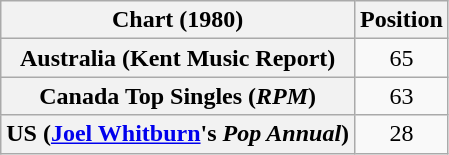<table class="wikitable sortable plainrowheaders" style="text-align:center">
<tr>
<th scope="col">Chart (1980)</th>
<th scope="col">Position</th>
</tr>
<tr>
<th scope="row">Australia (Kent Music Report)</th>
<td>65</td>
</tr>
<tr>
<th scope="row">Canada Top Singles (<em>RPM</em>)</th>
<td>63</td>
</tr>
<tr>
<th scope="row">US (<a href='#'>Joel Whitburn</a>'s <em>Pop Annual</em>)</th>
<td>28</td>
</tr>
</table>
